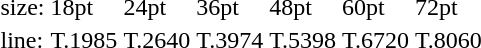<table style="margin-left:40px;">
<tr>
<td>size:</td>
<td>18pt</td>
<td>24pt</td>
<td>36pt</td>
<td>48pt</td>
<td>60pt</td>
<td>72pt</td>
</tr>
<tr>
<td>line:</td>
<td>T.1985</td>
<td>T.2640</td>
<td>T.3974</td>
<td>T.5398</td>
<td>T.6720</td>
<td>T.8060</td>
</tr>
</table>
